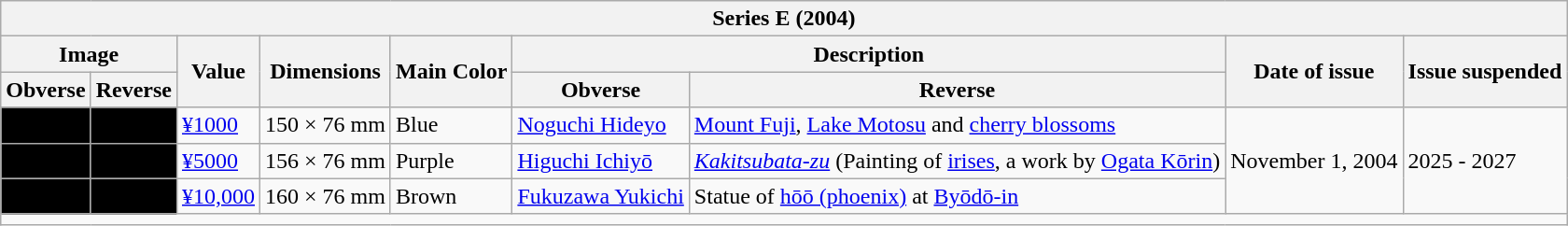<table class="wikitable">
<tr>
<th colspan="9">Series E (2004)</th>
</tr>
<tr>
<th colspan="2">Image</th>
<th rowspan="2">Value</th>
<th rowspan="2">Dimensions</th>
<th rowspan="2">Main Color</th>
<th colspan="2">Description</th>
<th rowspan="2">Date of issue</th>
<th rowspan="2">Issue suspended</th>
</tr>
<tr>
<th>Obverse</th>
<th>Reverse</th>
<th>Obverse</th>
<th>Reverse</th>
</tr>
<tr>
<td style="text-align:center; background:#000;"></td>
<td style="text-align:center; background:#000;"></td>
<td><a href='#'>¥1000</a></td>
<td>150 × 76 mm</td>
<td>Blue</td>
<td><a href='#'>Noguchi Hideyo</a></td>
<td><a href='#'>Mount Fuji</a>, <a href='#'>Lake Motosu</a> and <a href='#'>cherry blossoms</a></td>
<td rowspan="3">November 1, 2004</td>
<td rowspan="3">2025 - 2027</td>
</tr>
<tr>
<td style="text-align:center; background:#000;"></td>
<td style="text-align:center; background:#000;"></td>
<td><a href='#'>¥5000</a></td>
<td>156 × 76 mm</td>
<td>Purple</td>
<td><a href='#'>Higuchi Ichiyō</a></td>
<td><em><a href='#'>Kakitsubata-zu</a></em> (Painting of <a href='#'>irises</a>, a work by <a href='#'>Ogata Kōrin</a>)</td>
</tr>
<tr>
<td style="text-align:center; background:#000;"></td>
<td style="text-align:center; background:#000;"></td>
<td><a href='#'>¥10,000</a></td>
<td>160 × 76 mm</td>
<td>Brown</td>
<td><a href='#'>Fukuzawa Yukichi</a></td>
<td>Statue of <a href='#'>hōō (phoenix)</a> at <a href='#'>Byōdō-in</a></td>
</tr>
<tr>
<td colspan="9"></td>
</tr>
</table>
